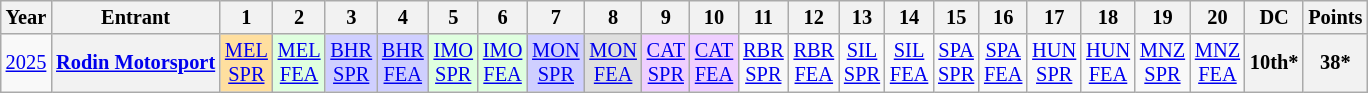<table class="wikitable" style="text-align:center; font-size:85%;">
<tr>
<th>Year</th>
<th>Entrant</th>
<th>1</th>
<th>2</th>
<th>3</th>
<th>4</th>
<th>5</th>
<th>6</th>
<th>7</th>
<th>8</th>
<th>9</th>
<th>10</th>
<th>11</th>
<th>12</th>
<th>13</th>
<th>14</th>
<th>15</th>
<th>16</th>
<th>17</th>
<th>18</th>
<th>19</th>
<th>20</th>
<th>DC</th>
<th>Points</th>
</tr>
<tr>
<td><a href='#'>2025</a></td>
<th nowrap><a href='#'>Rodin Motorsport</a></th>
<td style="background:#FFDF9F;"><a href='#'>MEL<br>SPR</a><br></td>
<td style="background:#DFFFDF;"><a href='#'>MEL<br>FEA</a><br></td>
<td style="background:#CFCFFF;"><a href='#'>BHR<br>SPR</a><br></td>
<td style="background:#CFCFFF;"><a href='#'>BHR<br>FEA</a><br></td>
<td style="background:#DFFFDF;"><a href='#'>IMO<br>SPR</a><br></td>
<td style="background:#DFFFDF;"><a href='#'>IMO<br>FEA</a><br></td>
<td style="background:#CFCFFF;"><a href='#'>MON<br>SPR</a><br></td>
<td style="background:#DFDFDF;"><a href='#'>MON<br>FEA</a><br></td>
<td style="background:#EFCFFF;"><a href='#'>CAT<br>SPR</a><br></td>
<td style="background:#EFCFFF;"><a href='#'>CAT<br>FEA</a><br></td>
<td style="background:#;"><a href='#'>RBR<br>SPR</a><br></td>
<td style="background:#;"><a href='#'>RBR<br>FEA</a><br></td>
<td style="background:#;"><a href='#'>SIL<br>SPR</a><br></td>
<td style="background:#;"><a href='#'>SIL<br>FEA</a><br></td>
<td style="background:#;"><a href='#'>SPA<br>SPR</a><br></td>
<td style="background:#;"><a href='#'>SPA<br>FEA</a><br></td>
<td style="background:#;"><a href='#'>HUN<br>SPR</a><br></td>
<td style="background:#;"><a href='#'>HUN<br>FEA</a><br></td>
<td style="background:#;"><a href='#'>MNZ<br>SPR</a><br></td>
<td style="background:#;"><a href='#'>MNZ<br>FEA</a><br></td>
<th>10th*</th>
<th>38*</th>
</tr>
</table>
